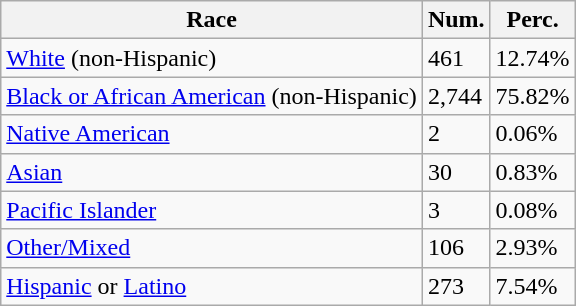<table class="wikitable">
<tr>
<th>Race</th>
<th>Num.</th>
<th>Perc.</th>
</tr>
<tr>
<td><a href='#'>White</a> (non-Hispanic)</td>
<td>461</td>
<td>12.74%</td>
</tr>
<tr>
<td><a href='#'>Black or African American</a> (non-Hispanic)</td>
<td>2,744</td>
<td>75.82%</td>
</tr>
<tr>
<td><a href='#'>Native American</a></td>
<td>2</td>
<td>0.06%</td>
</tr>
<tr>
<td><a href='#'>Asian</a></td>
<td>30</td>
<td>0.83%</td>
</tr>
<tr>
<td><a href='#'>Pacific Islander</a></td>
<td>3</td>
<td>0.08%</td>
</tr>
<tr>
<td><a href='#'>Other/Mixed</a></td>
<td>106</td>
<td>2.93%</td>
</tr>
<tr>
<td><a href='#'>Hispanic</a> or <a href='#'>Latino</a></td>
<td>273</td>
<td>7.54%</td>
</tr>
</table>
